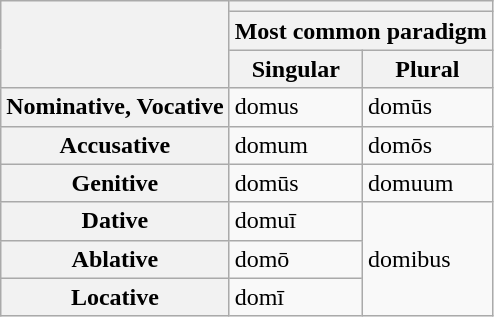<table class="wikitable">
<tr>
<th rowspan="3"></th>
<th colspan="2"> </th>
</tr>
<tr>
<th colspan="2">Most common paradigm</th>
</tr>
<tr>
<th>Singular</th>
<th>Plural</th>
</tr>
<tr>
<th>Nominative, Vocative</th>
<td>domus</td>
<td>domūs</td>
</tr>
<tr>
<th>Accusative</th>
<td>domum</td>
<td>domōs</td>
</tr>
<tr>
<th>Genitive</th>
<td>domūs</td>
<td>domuum</td>
</tr>
<tr>
<th>Dative</th>
<td>domuī</td>
<td rowspan="3">domibus</td>
</tr>
<tr>
<th>Ablative</th>
<td>domō</td>
</tr>
<tr>
<th>Locative</th>
<td>domī</td>
</tr>
</table>
